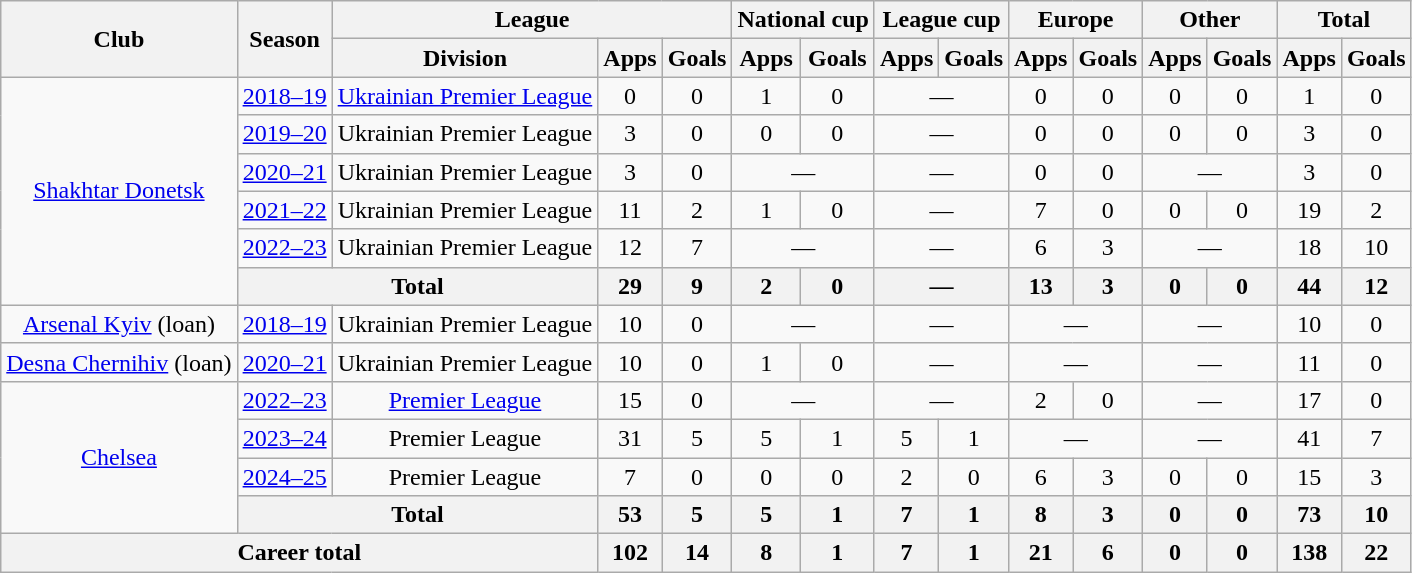<table class="wikitable" style="text-align: center;">
<tr>
<th rowspan="2">Club</th>
<th rowspan="2">Season</th>
<th colspan="3">League</th>
<th colspan="2">National cup</th>
<th colspan="2">League cup</th>
<th colspan="2">Europe</th>
<th colspan="2">Other</th>
<th colspan="2">Total</th>
</tr>
<tr>
<th>Division</th>
<th>Apps</th>
<th>Goals</th>
<th>Apps</th>
<th>Goals</th>
<th>Apps</th>
<th>Goals</th>
<th>Apps</th>
<th>Goals</th>
<th>Apps</th>
<th>Goals</th>
<th>Apps</th>
<th>Goals</th>
</tr>
<tr>
<td rowspan="6"><a href='#'>Shakhtar Donetsk</a></td>
<td><a href='#'>2018–19</a></td>
<td><a href='#'>Ukrainian Premier League</a></td>
<td>0</td>
<td>0</td>
<td>1</td>
<td>0</td>
<td colspan="2">—</td>
<td>0</td>
<td>0</td>
<td>0</td>
<td>0</td>
<td>1</td>
<td>0</td>
</tr>
<tr>
<td><a href='#'>2019–20</a></td>
<td>Ukrainian Premier League</td>
<td>3</td>
<td>0</td>
<td>0</td>
<td>0</td>
<td colspan="2">—</td>
<td>0</td>
<td>0</td>
<td>0</td>
<td>0</td>
<td>3</td>
<td>0</td>
</tr>
<tr>
<td><a href='#'>2020–21</a></td>
<td>Ukrainian Premier League</td>
<td>3</td>
<td>0</td>
<td colspan="2">—</td>
<td colspan="2">—</td>
<td>0</td>
<td>0</td>
<td colspan="2">—</td>
<td>3</td>
<td>0</td>
</tr>
<tr>
<td><a href='#'>2021–22</a></td>
<td>Ukrainian Premier League</td>
<td>11</td>
<td>2</td>
<td>1</td>
<td>0</td>
<td colspan="2">—</td>
<td>7</td>
<td>0</td>
<td>0</td>
<td>0</td>
<td>19</td>
<td>2</td>
</tr>
<tr>
<td><a href='#'>2022–23</a></td>
<td>Ukrainian Premier League</td>
<td>12</td>
<td>7</td>
<td colspan="2">—</td>
<td colspan="2">—</td>
<td>6</td>
<td>3</td>
<td colspan="2">—</td>
<td>18</td>
<td>10</td>
</tr>
<tr>
<th colspan="2">Total</th>
<th>29</th>
<th>9</th>
<th>2</th>
<th>0</th>
<th colspan="2">—</th>
<th>13</th>
<th>3</th>
<th>0</th>
<th>0</th>
<th>44</th>
<th>12</th>
</tr>
<tr>
<td><a href='#'>Arsenal Kyiv</a> (loan)</td>
<td><a href='#'>2018–19</a></td>
<td>Ukrainian Premier League</td>
<td>10</td>
<td>0</td>
<td colspan="2">—</td>
<td colspan="2">—</td>
<td colspan="2">—</td>
<td colspan="2">—</td>
<td>10</td>
<td>0</td>
</tr>
<tr>
<td><a href='#'>Desna Chernihiv</a> (loan)</td>
<td><a href='#'>2020–21</a></td>
<td>Ukrainian Premier League</td>
<td>10</td>
<td>0</td>
<td>1</td>
<td>0</td>
<td colspan="2">—</td>
<td colspan="2">—</td>
<td colspan="2">—</td>
<td>11</td>
<td>0</td>
</tr>
<tr>
<td rowspan="4"><a href='#'>Chelsea</a></td>
<td><a href='#'>2022–23</a></td>
<td><a href='#'>Premier League</a></td>
<td>15</td>
<td>0</td>
<td colspan="2">—</td>
<td colspan="2">—</td>
<td>2</td>
<td>0</td>
<td colspan="2">—</td>
<td>17</td>
<td>0</td>
</tr>
<tr>
<td><a href='#'>2023–24</a></td>
<td>Premier League</td>
<td>31</td>
<td>5</td>
<td>5</td>
<td>1</td>
<td>5</td>
<td>1</td>
<td colspan="2">—</td>
<td colspan="2">—</td>
<td>41</td>
<td>7</td>
</tr>
<tr>
<td><a href='#'>2024–25</a></td>
<td>Premier League</td>
<td>7</td>
<td>0</td>
<td>0</td>
<td>0</td>
<td>2</td>
<td>0</td>
<td>6</td>
<td>3</td>
<td>0</td>
<td>0</td>
<td>15</td>
<td>3</td>
</tr>
<tr>
<th colspan="2">Total</th>
<th>53</th>
<th>5</th>
<th>5</th>
<th>1</th>
<th>7</th>
<th>1</th>
<th>8</th>
<th>3</th>
<th>0</th>
<th>0</th>
<th>73</th>
<th>10</th>
</tr>
<tr>
<th colspan="3">Career total</th>
<th>102</th>
<th>14</th>
<th>8</th>
<th>1</th>
<th>7</th>
<th>1</th>
<th>21</th>
<th>6</th>
<th>0</th>
<th>0</th>
<th>138</th>
<th>22</th>
</tr>
</table>
